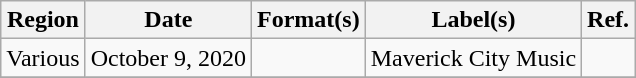<table class="wikitable plainrowheaders">
<tr>
<th scope="col">Region</th>
<th scope="col">Date</th>
<th scope="col">Format(s)</th>
<th scope="col">Label(s)</th>
<th scope="col">Ref.</th>
</tr>
<tr>
<td>Various</td>
<td>October 9, 2020</td>
<td></td>
<td>Maverick City Music</td>
<td></td>
</tr>
<tr>
</tr>
</table>
